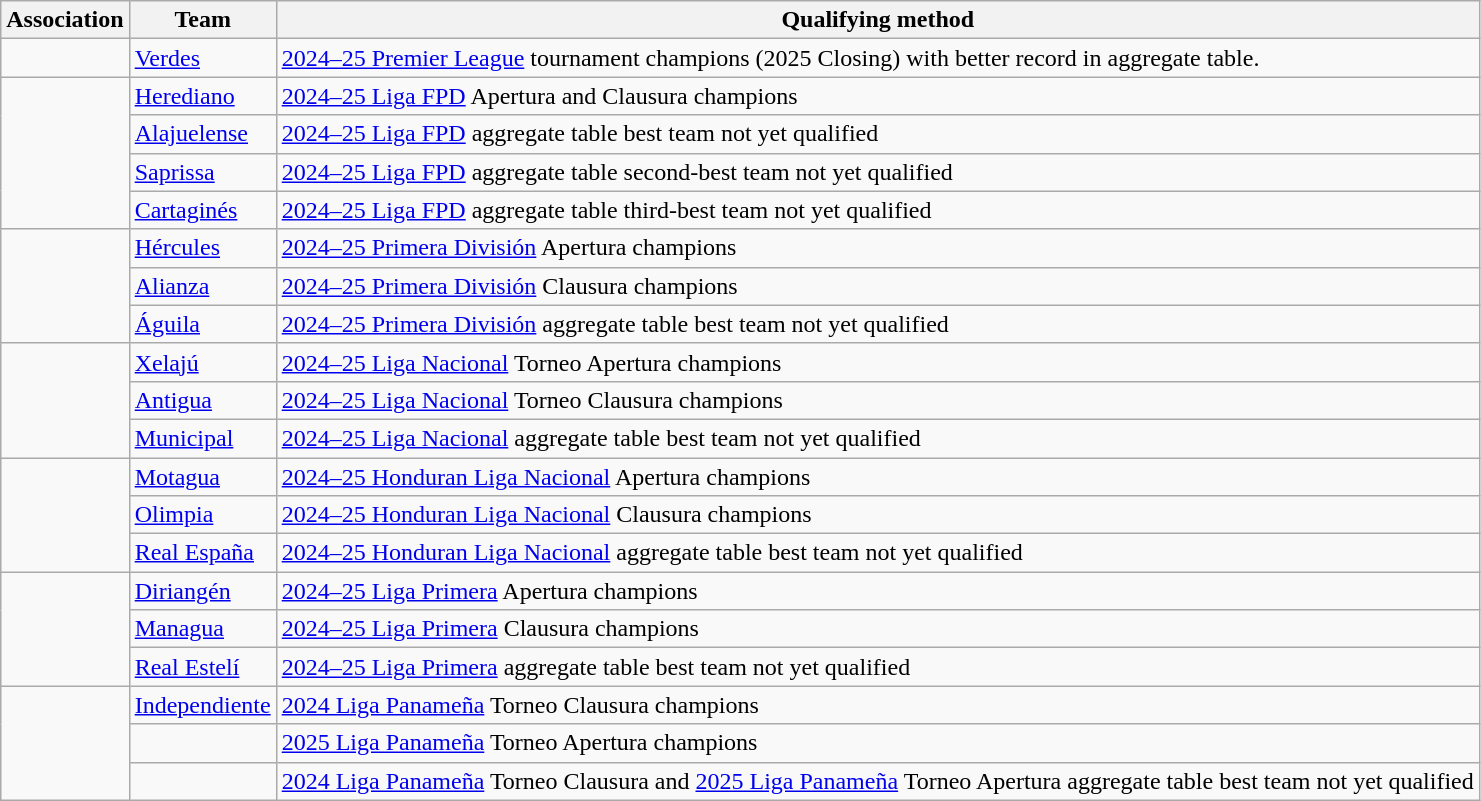<table class="wikitable">
<tr>
<th>Association</th>
<th>Team</th>
<th>Qualifying method</th>
</tr>
<tr>
<td> </td>
<td><a href='#'>Verdes</a></td>
<td><a href='#'>2024–25 Premier League</a> tournament champions (2025 Closing) with better record in aggregate table.</td>
</tr>
<tr>
<td rowspan=4><br></td>
<td><a href='#'>Herediano</a></td>
<td><a href='#'>2024–25 Liga FPD</a> Apertura and Clausura champions</td>
</tr>
<tr>
<td><a href='#'>Alajuelense</a></td>
<td><a href='#'>2024–25 Liga FPD</a> aggregate table best team not yet qualified</td>
</tr>
<tr>
<td><a href='#'>Saprissa</a></td>
<td><a href='#'>2024–25 Liga FPD</a> aggregate table second-best team not yet qualified</td>
</tr>
<tr>
<td><a href='#'>Cartaginés</a></td>
<td><a href='#'>2024–25 Liga FPD</a> aggregate table third-best team not yet qualified</td>
</tr>
<tr>
<td rowspan=3><br></td>
<td><a href='#'>Hércules</a></td>
<td><a href='#'>2024–25 Primera División</a> Apertura champions</td>
</tr>
<tr>
<td><a href='#'>Alianza</a></td>
<td><a href='#'>2024–25 Primera División</a> Clausura champions</td>
</tr>
<tr>
<td><a href='#'>Águila</a></td>
<td><a href='#'>2024–25 Primera División</a> aggregate table best team not yet qualified</td>
</tr>
<tr>
<td rowspan=3><br></td>
<td><a href='#'>Xelajú</a></td>
<td><a href='#'>2024–25 Liga Nacional</a> Torneo Apertura champions</td>
</tr>
<tr>
<td><a href='#'>Antigua</a></td>
<td><a href='#'>2024–25 Liga Nacional</a> Torneo Clausura champions</td>
</tr>
<tr>
<td><a href='#'>Municipal</a></td>
<td><a href='#'>2024–25 Liga Nacional</a> aggregate table best team not yet qualified</td>
</tr>
<tr>
<td rowspan=3><br></td>
<td><a href='#'>Motagua</a></td>
<td><a href='#'>2024–25 Honduran Liga Nacional</a> Apertura champions</td>
</tr>
<tr>
<td><a href='#'>Olimpia</a></td>
<td><a href='#'>2024–25 Honduran Liga Nacional</a> Clausura champions</td>
</tr>
<tr>
<td><a href='#'>Real España</a></td>
<td><a href='#'>2024–25 Honduran Liga Nacional</a> aggregate table best team not yet qualified</td>
</tr>
<tr>
<td rowspan=3><br></td>
<td><a href='#'>Diriangén</a></td>
<td><a href='#'>2024–25 Liga Primera</a> Apertura champions</td>
</tr>
<tr>
<td><a href='#'>Managua</a></td>
<td><a href='#'>2024–25 Liga Primera</a> Clausura champions</td>
</tr>
<tr>
<td><a href='#'>Real Estelí</a></td>
<td><a href='#'>2024–25 Liga Primera</a> aggregate table best team not yet qualified</td>
</tr>
<tr>
<td rowspan=3><br></td>
<td><a href='#'>Independiente</a></td>
<td><a href='#'>2024 Liga Panameña</a> Torneo Clausura champions</td>
</tr>
<tr>
<td></td>
<td><a href='#'>2025 Liga Panameña</a> Torneo Apertura champions</td>
</tr>
<tr>
<td></td>
<td><a href='#'>2024 Liga Panameña</a> Torneo Clausura and <a href='#'>2025 Liga Panameña</a> Torneo Apertura aggregate table best team not yet qualified</td>
</tr>
</table>
